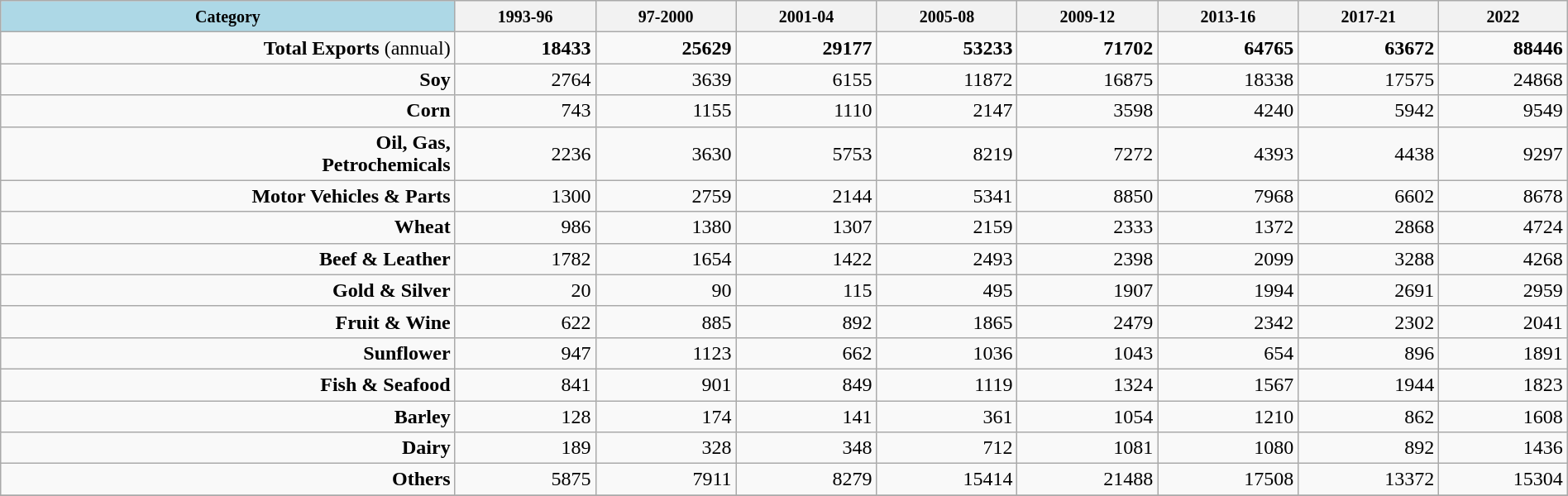<table class="wikitable sortable" style="text-align:right" width="100%">
<tr>
<th style=background:lightblue><small>Category</small></th>
<th><small>1993-96</small></th>
<th><small>97-2000</small></th>
<th><small>2001-04</small></th>
<th><small>2005-08</small></th>
<th><small>2009-12</small></th>
<th><small>2013-16</small></th>
<th><small>2017-21</small></th>
<th><small>2022</small></th>
</tr>
<tr align=right>
<td><strong>Total Exports</strong> (annual)</td>
<td><strong>18433</strong></td>
<td><strong>25629</strong></td>
<td><strong>29177</strong></td>
<td><strong>53233</strong></td>
<td><strong>71702</strong></td>
<td><strong>64765</strong></td>
<td><strong>63672</strong></td>
<td><strong>88446</strong></td>
</tr>
<tr align=right>
<td><strong>Soy</strong></td>
<td>2764</td>
<td>3639</td>
<td>6155</td>
<td>11872</td>
<td>16875</td>
<td>18338</td>
<td>17575</td>
<td>24868</td>
</tr>
<tr align=right>
<td><strong>Corn</strong></td>
<td>743</td>
<td>1155</td>
<td>1110</td>
<td>2147</td>
<td>3598</td>
<td>4240</td>
<td>5942</td>
<td>9549</td>
</tr>
<tr align=right>
<td><strong>Oil, Gas,<br>Petrochemicals</strong></td>
<td>2236</td>
<td>3630</td>
<td>5753</td>
<td>8219</td>
<td>7272</td>
<td>4393</td>
<td>4438</td>
<td>9297</td>
</tr>
<tr align=right>
<td><strong>Motor Vehicles & Parts</strong></td>
<td>1300</td>
<td>2759</td>
<td>2144</td>
<td>5341</td>
<td>8850</td>
<td>7968</td>
<td>6602</td>
<td>8678</td>
</tr>
<tr align=right>
<td><strong>Wheat</strong></td>
<td>986</td>
<td>1380</td>
<td>1307</td>
<td>2159</td>
<td>2333</td>
<td>1372</td>
<td>2868</td>
<td>4724</td>
</tr>
<tr align=right>
<td><strong>Beef & Leather</strong></td>
<td>1782</td>
<td>1654</td>
<td>1422</td>
<td>2493</td>
<td>2398</td>
<td>2099</td>
<td>3288</td>
<td>4268</td>
</tr>
<tr align=right>
<td><strong>Gold & Silver</strong></td>
<td>20</td>
<td>90</td>
<td>115</td>
<td>495</td>
<td>1907</td>
<td>1994</td>
<td>2691</td>
<td>2959</td>
</tr>
<tr align=right>
<td><strong>Fruit & Wine</strong></td>
<td>622</td>
<td>885</td>
<td>892</td>
<td>1865</td>
<td>2479</td>
<td>2342</td>
<td>2302</td>
<td>2041</td>
</tr>
<tr align=right>
<td><strong>Sunflower</strong></td>
<td>947</td>
<td>1123</td>
<td>662</td>
<td>1036</td>
<td>1043</td>
<td>654</td>
<td>896</td>
<td>1891</td>
</tr>
<tr align=right>
<td><strong>Fish & Seafood</strong></td>
<td>841</td>
<td>901</td>
<td>849</td>
<td>1119</td>
<td>1324</td>
<td>1567</td>
<td>1944</td>
<td>1823</td>
</tr>
<tr align=right>
<td><strong>Barley</strong></td>
<td>128</td>
<td>174</td>
<td>141</td>
<td>361</td>
<td>1054</td>
<td>1210</td>
<td>862</td>
<td>1608</td>
</tr>
<tr align=right>
<td><strong>Dairy</strong></td>
<td>189</td>
<td>328</td>
<td>348</td>
<td>712</td>
<td>1081</td>
<td>1080</td>
<td>892</td>
<td>1436</td>
</tr>
<tr align=right>
<td><strong>Others</strong></td>
<td>5875</td>
<td>7911</td>
<td>8279</td>
<td>15414</td>
<td>21488</td>
<td>17508</td>
<td>13372</td>
<td>15304</td>
</tr>
<tr align=right>
</tr>
</table>
